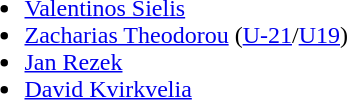<table>
<tr style="vertical-align:top;">
<td><br><ul><li> <a href='#'>Valentinos Sielis</a></li><li> <a href='#'>Zacharias Theodorou</a> (<a href='#'>U-21</a>/<a href='#'>U19</a>)</li><li> <a href='#'>Jan Rezek</a></li><li> <a href='#'>David Kvirkvelia</a></li></ul></td>
<td></td>
</tr>
</table>
